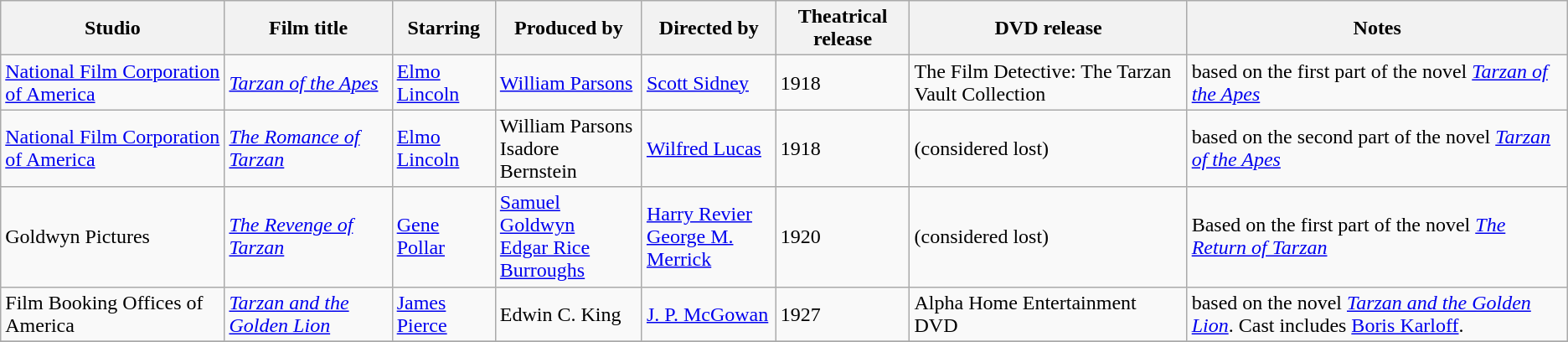<table class="sortable wikitable">
<tr>
<th>Studio</th>
<th>Film title</th>
<th>Starring</th>
<th>Produced by</th>
<th>Directed by</th>
<th>Theatrical release</th>
<th>DVD release</th>
<th>Notes</th>
</tr>
<tr>
<td><a href='#'>National Film Corporation of America</a></td>
<td><em><a href='#'>Tarzan of the Apes</a></em></td>
<td><a href='#'>Elmo Lincoln</a></td>
<td><a href='#'>William Parsons</a></td>
<td><a href='#'>Scott Sidney</a></td>
<td>1918</td>
<td>The Film Detective: The Tarzan Vault Collection</td>
<td>based on the first part of the novel <em><a href='#'>Tarzan of the Apes</a></em></td>
</tr>
<tr>
<td><a href='#'>National Film Corporation of America</a></td>
<td><em><a href='#'>The Romance of Tarzan</a></em></td>
<td><a href='#'>Elmo Lincoln</a></td>
<td>William Parsons<br>Isadore Bernstein</td>
<td><a href='#'>Wilfred Lucas</a></td>
<td>1918</td>
<td>(considered lost)</td>
<td>based on the second part of the novel <em><a href='#'>Tarzan of the Apes</a></em></td>
</tr>
<tr>
<td>Goldwyn Pictures</td>
<td><em><a href='#'>The Revenge of Tarzan</a></em></td>
<td><a href='#'>Gene Pollar</a></td>
<td><a href='#'>Samuel Goldwyn</a><br><a href='#'>Edgar Rice Burroughs</a></td>
<td><a href='#'>Harry Revier</a><br><a href='#'>George M. Merrick</a></td>
<td>1920</td>
<td>(considered lost)</td>
<td>Based on the first part of the novel <em><a href='#'>The Return of Tarzan</a></em></td>
</tr>
<tr>
<td>Film Booking Offices of America</td>
<td><em><a href='#'>Tarzan and the Golden Lion</a></em></td>
<td><a href='#'>James Pierce</a></td>
<td>Edwin C. King</td>
<td><a href='#'>J. P. McGowan</a></td>
<td>1927</td>
<td>Alpha Home Entertainment DVD</td>
<td>based on the novel <em><a href='#'>Tarzan and the Golden Lion</a></em>.  Cast includes <a href='#'>Boris Karloff</a>.</td>
</tr>
<tr>
</tr>
</table>
